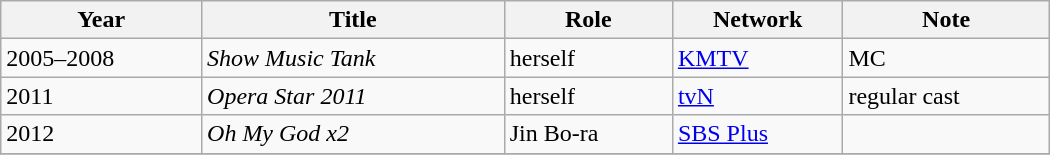<table class="wikitable" style="width:700px">
<tr>
<th>Year</th>
<th>Title</th>
<th>Role</th>
<th>Network</th>
<th>Note</th>
</tr>
<tr>
<td>2005–2008</td>
<td><em>Show Music Tank</em></td>
<td>herself</td>
<td><a href='#'>KMTV</a></td>
<td>MC</td>
</tr>
<tr>
<td>2011</td>
<td><em>Opera Star 2011</em></td>
<td>herself</td>
<td><a href='#'>tvN</a></td>
<td>regular cast</td>
</tr>
<tr>
<td>2012</td>
<td><em>Oh My God x2</em></td>
<td>Jin Bo-ra</td>
<td><a href='#'>SBS Plus</a></td>
<td></td>
</tr>
<tr>
</tr>
</table>
